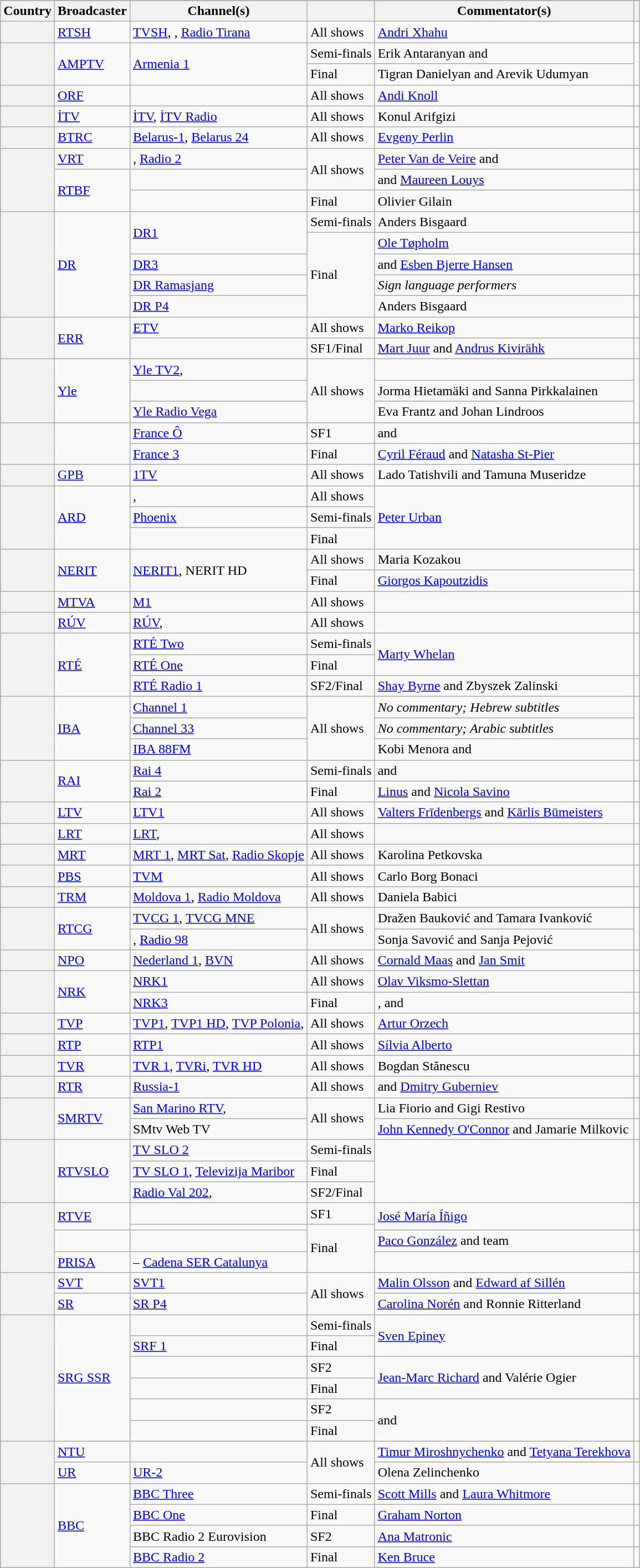<table class="wikitable plainrowheaders">
<tr>
</tr>
<tr>
<th scope="col">Country</th>
<th scope="col">Broadcaster</th>
<th scope="col">Channel(s)</th>
<th scope="col"></th>
<th scope="col">Commentator(s)</th>
<th scope="col"></th>
</tr>
<tr>
<th scope="row"></th>
<td><a href='#'>RTSH</a></td>
<td><a href='#'>TVSH</a>, , <a href='#'>Radio Tirana</a></td>
<td>All shows</td>
<td><a href='#'>Andri Xhahu</a></td>
<td></td>
</tr>
<tr>
<th scope="rowgroup" rowspan="2"></th>
<td rowspan="2"><a href='#'>AMPTV</a></td>
<td rowspan="2"><a href='#'>Armenia 1</a></td>
<td>Semi-finals</td>
<td>Erik Antaranyan and </td>
<td rowspan="2"></td>
</tr>
<tr>
<td>Final</td>
<td>Tigran Danielyan and Arevik Udumyan</td>
</tr>
<tr>
<th scope="row"></th>
<td><a href='#'>ORF</a></td>
<td></td>
<td>All shows</td>
<td><a href='#'>Andi Knoll</a></td>
<td></td>
</tr>
<tr>
<th scope="row"></th>
<td><a href='#'>İTV</a></td>
<td><a href='#'>İTV</a>, <a href='#'>İTV Radio</a></td>
<td>All shows</td>
<td>Konul Arifgizi</td>
<td></td>
</tr>
<tr>
<th scope="row"></th>
<td><a href='#'>BTRC</a></td>
<td><a href='#'>Belarus-1</a>, <a href='#'>Belarus 24</a></td>
<td>All shows</td>
<td><a href='#'>Evgeny Perlin</a></td>
<td></td>
</tr>
<tr>
<th scope="rowgroup" rowspan="3"></th>
<td><a href='#'>VRT</a></td>
<td>, <a href='#'>Radio 2</a></td>
<td rowspan="2">All shows</td>
<td><a href='#'>Peter Van de Veire</a> and </td>
<td></td>
</tr>
<tr>
<td rowspan="2"><a href='#'>RTBF</a></td>
<td></td>
<td> and <a href='#'>Maureen Louys</a></td>
<td></td>
</tr>
<tr>
<td></td>
<td>Final</td>
<td>Olivier Gilain</td>
<td></td>
</tr>
<tr>
<th scope="rowgroup" rowspan="5"></th>
<td rowspan="5"><a href='#'>DR</a></td>
<td rowspan="2"><a href='#'>DR1</a></td>
<td>Semi-finals</td>
<td>Anders Bisgaard</td>
<td></td>
</tr>
<tr>
<td rowspan="4">Final</td>
<td><a href='#'>Ole Tøpholm</a></td>
<td></td>
</tr>
<tr>
<td><a href='#'>DR3</a></td>
<td> and <a href='#'>Esben Bjerre Hansen</a></td>
<td></td>
</tr>
<tr>
<td><a href='#'>DR Ramasjang</a></td>
<td><em>Sign language performers</em></td>
<td></td>
</tr>
<tr>
<td><a href='#'>DR P4</a></td>
<td>Anders Bisgaard</td>
<td></td>
</tr>
<tr>
<th scope="rowgroup" rowspan="2"></th>
<td rowspan="2"><a href='#'>ERR</a></td>
<td><a href='#'>ETV</a></td>
<td>All shows</td>
<td><a href='#'>Marko Reikop</a></td>
<td></td>
</tr>
<tr>
<td></td>
<td>SF1/Final</td>
<td><a href='#'>Mart Juur</a> and <a href='#'>Andrus Kivirähk</a></td>
<td></td>
</tr>
<tr>
<th scope="rowgroup" rowspan="3"></th>
<td rowspan="3"><a href='#'>Yle</a></td>
<td><a href='#'>Yle TV2</a>, </td>
<td rowspan="3">All shows</td>
<td></td>
<td rowspan="3"></td>
</tr>
<tr>
<td></td>
<td>Jorma Hietamäki and Sanna Pirkkalainen</td>
</tr>
<tr>
<td><a href='#'>Yle Radio Vega</a></td>
<td>Eva Frantz and Johan Lindroos</td>
</tr>
<tr>
<th scope="rowgroup" rowspan="2"></th>
<td rowspan="2"></td>
<td><a href='#'>France Ô</a></td>
<td>SF1</td>
<td> and </td>
<td></td>
</tr>
<tr>
<td><a href='#'>France 3</a></td>
<td>Final</td>
<td><a href='#'>Cyril Féraud</a> and <a href='#'>Natasha St-Pier</a></td>
<td></td>
</tr>
<tr>
<th scope="row"></th>
<td><a href='#'>GPB</a></td>
<td><a href='#'>1TV</a></td>
<td>All shows</td>
<td>Lado Tatishvili and Tamuna Museridze</td>
<td></td>
</tr>
<tr>
<th scope="rowgroup" rowspan="3"></th>
<td rowspan="3"><a href='#'>ARD</a></td>
<td>, </td>
<td>All shows</td>
<td rowspan="3"><a href='#'>Peter Urban</a></td>
<td rowspan="3"></td>
</tr>
<tr>
<td><a href='#'>Phoenix</a></td>
<td>Semi-finals</td>
</tr>
<tr>
<td></td>
<td>Final</td>
</tr>
<tr>
<th scope="rowgroup" rowspan="2"></th>
<td rowspan="2"><a href='#'>NERIT</a></td>
<td rowspan="2"><a href='#'>NERIT1</a>, NERIT HD</td>
<td>All shows</td>
<td>Maria Kozakou</td>
<td rowspan="2"></td>
</tr>
<tr>
<td>Final</td>
<td><a href='#'>Giorgos Kapoutzidis</a></td>
</tr>
<tr>
<th scope="row"></th>
<td><a href='#'>MTVA</a></td>
<td><a href='#'>M1</a></td>
<td>All shows</td>
<td></td>
<td></td>
</tr>
<tr>
<th scope="row"></th>
<td><a href='#'>RÚV</a></td>
<td><a href='#'>RÚV</a>, </td>
<td>All shows</td>
<td></td>
<td></td>
</tr>
<tr>
<th scope="rowgroup" rowspan="3"></th>
<td rowspan="3"><a href='#'>RTÉ</a></td>
<td><a href='#'>RTÉ Two</a></td>
<td>Semi-finals</td>
<td rowspan="2"><a href='#'>Marty Whelan</a></td>
<td rowspan="2"></td>
</tr>
<tr>
<td><a href='#'>RTÉ One</a></td>
<td>Final</td>
</tr>
<tr>
<td><a href='#'>RTÉ Radio 1</a></td>
<td>SF2/Final</td>
<td><a href='#'>Shay Byrne</a> and Zbyszek Zalinski</td>
<td></td>
</tr>
<tr>
<th scope="rowgroup" rowspan="3"></th>
<td rowspan="3"><a href='#'>IBA</a></td>
<td><a href='#'>Channel 1</a></td>
<td rowspan="3">All shows</td>
<td><em>No commentary; Hebrew subtitles</em></td>
<td rowspan="2"></td>
</tr>
<tr>
<td><a href='#'>Channel 33</a></td>
<td><em>No commentary; Arabic subtitles</em></td>
</tr>
<tr>
<td><a href='#'>IBA 88FM</a></td>
<td>Kobi Menora and </td>
<td></td>
</tr>
<tr>
<th scope="rowgroup" rowspan="2"></th>
<td rowspan="2"><a href='#'>RAI</a></td>
<td><a href='#'>Rai 4</a></td>
<td>Semi-finals</td>
<td> and </td>
<td></td>
</tr>
<tr>
<td><a href='#'>Rai 2</a></td>
<td>Final</td>
<td><a href='#'>Linus</a> and <a href='#'>Nicola Savino</a></td>
<td></td>
</tr>
<tr>
<th scope="row"></th>
<td><a href='#'>LTV</a></td>
<td><a href='#'>LTV1</a></td>
<td>All shows</td>
<td><a href='#'>Valters Frīdenbergs</a> and <a href='#'>Kārlis Būmeisters</a></td>
<td></td>
</tr>
<tr>
<th scope="row"></th>
<td><a href='#'>LRT</a></td>
<td><a href='#'>LRT</a>, </td>
<td>All shows</td>
<td></td>
<td></td>
</tr>
<tr>
<th scope="row"></th>
<td><a href='#'>MRT</a></td>
<td><a href='#'>MRT 1</a>, <a href='#'>MRT Sat</a>, <a href='#'>Radio Skopje</a></td>
<td>All shows</td>
<td>Karolina Petkovska</td>
<td></td>
</tr>
<tr>
<th scope="row"></th>
<td><a href='#'>PBS</a></td>
<td><a href='#'>TVM</a></td>
<td>All shows</td>
<td>Carlo Borg Bonaci</td>
<td></td>
</tr>
<tr>
<th scope="row"></th>
<td><a href='#'>TRM</a></td>
<td><a href='#'>Moldova 1</a>, <a href='#'>Radio Moldova</a></td>
<td>All shows</td>
<td>Daniela Babici</td>
<td></td>
</tr>
<tr>
<th scope="rowgroup" rowspan="2"></th>
<td rowspan="2"><a href='#'>RTCG</a></td>
<td><a href='#'>TVCG 1</a>, <a href='#'>TVCG MNE</a></td>
<td rowspan="2">All shows</td>
<td>Dražen Bauković and Tamara Ivanković</td>
<td rowspan="2"></td>
</tr>
<tr>
<td>, <a href='#'>Radio 98</a></td>
<td>Sonja Savović and Sanja Pejović</td>
</tr>
<tr>
<th scope="row"></th>
<td><a href='#'>NPO</a></td>
<td><a href='#'>Nederland 1</a>, <a href='#'>BVN</a></td>
<td>All shows</td>
<td><a href='#'>Cornald Maas</a> and <a href='#'>Jan Smit</a></td>
<td></td>
</tr>
<tr>
<th scope="rowgroup" rowspan="2"></th>
<td rowspan="2"><a href='#'>NRK</a></td>
<td><a href='#'>NRK1</a></td>
<td>All shows</td>
<td><a href='#'>Olav Viksmo-Slettan</a></td>
<td></td>
</tr>
<tr>
<td><a href='#'>NRK3</a></td>
<td>Final</td>
<td>,  and </td>
<td></td>
</tr>
<tr>
<th scope="row"></th>
<td><a href='#'>TVP</a></td>
<td><a href='#'>TVP1</a>, <a href='#'>TVP1 HD</a>, <a href='#'>TVP Polonia</a>, </td>
<td>All shows</td>
<td><a href='#'>Artur Orzech</a></td>
<td></td>
</tr>
<tr>
<th scope="row"></th>
<td><a href='#'>RTP</a></td>
<td><a href='#'>RTP1</a></td>
<td>All shows</td>
<td><a href='#'>Sílvia Alberto</a></td>
<td></td>
</tr>
<tr>
<th scope="row"></th>
<td><a href='#'>TVR</a></td>
<td><a href='#'>TVR 1</a>, <a href='#'>TVRi</a>, <a href='#'>TVR HD</a></td>
<td>All shows</td>
<td>Bogdan Stănescu</td>
<td></td>
</tr>
<tr>
<th scope="row"></th>
<td><a href='#'>RTR</a></td>
<td><a href='#'>Russia-1</a></td>
<td>All shows</td>
<td> and <a href='#'>Dmitry Guberniev</a></td>
<td></td>
</tr>
<tr>
<th scope="rowgroup" rowspan="2"></th>
<td rowspan="2"><a href='#'>SMRTV</a></td>
<td><a href='#'>San Marino RTV</a>, </td>
<td rowspan="2">All shows</td>
<td>Lia Fiorio and Gigi Restivo</td>
<td></td>
</tr>
<tr>
<td>SMtv Web TV</td>
<td><a href='#'>John Kennedy O'Connor</a> and Jamarie Milkovic</td>
<td></td>
</tr>
<tr>
<th scope="rowgroup" rowspan="3"></th>
<td rowspan="3"><a href='#'>RTVSLO</a></td>
<td><a href='#'>TV SLO 2</a></td>
<td>Semi-finals</td>
<td rowspan="3"></td>
<td rowspan="3"></td>
</tr>
<tr>
<td><a href='#'>TV SLO 1</a>, <a href='#'>Televizija Maribor</a></td>
<td>Final</td>
</tr>
<tr>
<td><a href='#'>Radio Val 202</a>, </td>
<td>SF2/Final</td>
</tr>
<tr>
<th scope="rowgroup" rowspan="4"></th>
<td rowspan="2"><a href='#'>RTVE</a></td>
<td></td>
<td>SF1</td>
<td rowspan="2"><a href='#'>José María Íñigo</a></td>
<td rowspan="2"></td>
</tr>
<tr>
<td></td>
<td rowspan="3">Final</td>
</tr>
<tr>
<td></td>
<td></td>
<td><a href='#'>Paco González</a> and  team</td>
<td></td>
</tr>
<tr>
<td><a href='#'>PRISA</a></td>
<td> – <a href='#'>Cadena SER Catalunya</a></td>
<td></td>
<td></td>
</tr>
<tr>
<th scope="rowgroup" rowspan="2"></th>
<td><a href='#'>SVT</a></td>
<td><a href='#'>SVT1</a></td>
<td rowspan="2">All shows</td>
<td><a href='#'>Malin Olsson</a> and <a href='#'>Edward af Sillén</a></td>
<td></td>
</tr>
<tr>
<td><a href='#'>SR</a></td>
<td><a href='#'>SR P4</a></td>
<td><a href='#'>Carolina Norén</a> and Ronnie Ritterland</td>
<td></td>
</tr>
<tr>
<th scope="rowgroup" rowspan="6"></th>
<td rowspan="6"><a href='#'>SRG SSR</a></td>
<td></td>
<td>Semi-finals</td>
<td rowspan="2"><a href='#'>Sven Epiney</a></td>
<td rowspan="2"></td>
</tr>
<tr>
<td><a href='#'>SRF 1</a></td>
<td>Final</td>
</tr>
<tr>
<td></td>
<td>SF2</td>
<td rowspan="2"><a href='#'>Jean-Marc Richard</a> and Valérie Ogier</td>
<td rowspan="2"></td>
</tr>
<tr>
<td></td>
<td>Final</td>
</tr>
<tr>
<td></td>
<td>SF2</td>
<td rowspan="2"> and </td>
<td rowspan="2"></td>
</tr>
<tr>
<td></td>
<td>Final</td>
</tr>
<tr>
<th scope="rowgroup" rowspan="2"></th>
<td><a href='#'>NTU</a></td>
<td></td>
<td rowspan="2">All shows</td>
<td><a href='#'>Timur Miroshnychenko</a> and <a href='#'>Tetyana Terekhova</a></td>
<td></td>
</tr>
<tr>
<td><a href='#'>UR</a></td>
<td><a href='#'>UR-2</a></td>
<td>Olena Zelinchenko</td>
<td></td>
</tr>
<tr>
<th scope="rowgroup" rowspan="4"></th>
<td rowspan="4"><a href='#'>BBC</a></td>
<td><a href='#'>BBC Three</a></td>
<td>Semi-finals</td>
<td><a href='#'>Scott Mills</a> and <a href='#'>Laura Whitmore</a></td>
<td></td>
</tr>
<tr>
<td><a href='#'>BBC One</a></td>
<td>Final</td>
<td><a href='#'>Graham Norton</a></td>
<td></td>
</tr>
<tr>
<td>BBC Radio 2 Eurovision</td>
<td>SF2</td>
<td><a href='#'>Ana Matronic</a></td>
<td></td>
</tr>
<tr>
<td><a href='#'>BBC Radio 2</a></td>
<td>Final</td>
<td><a href='#'>Ken Bruce</a></td>
<td></td>
</tr>
</table>
